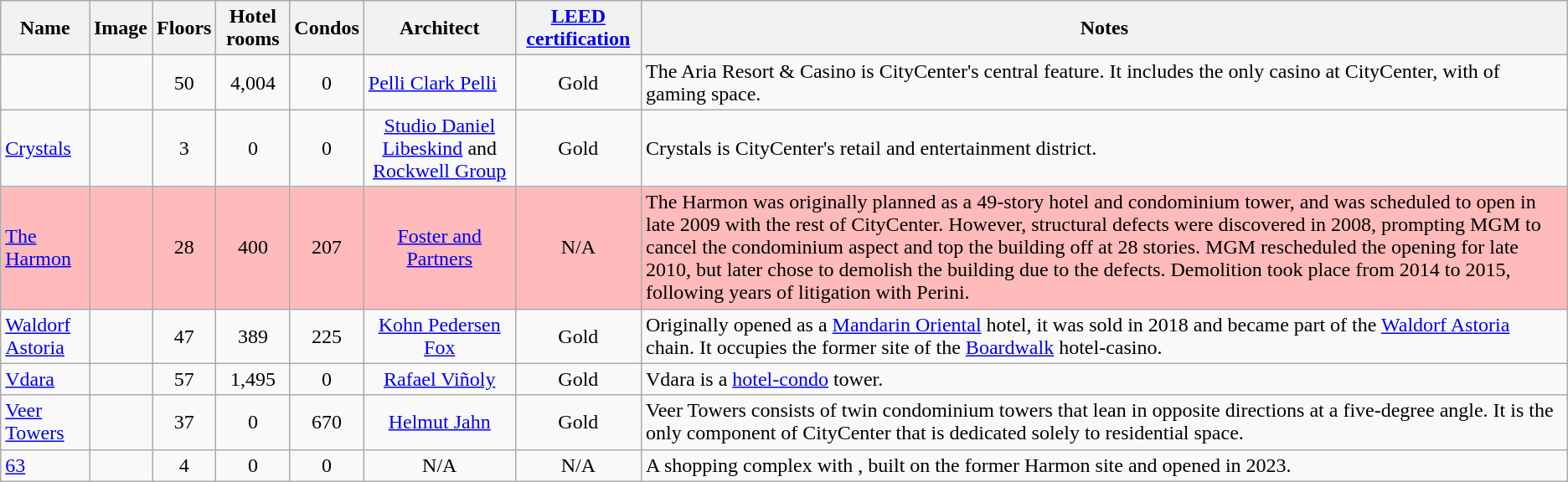<table class="wikitable sortable">
<tr>
<th>Name</th>
<th class="unsortable">Image</th>
<th>Floors</th>
<th>Hotel rooms</th>
<th>Condos</th>
<th>Architect</th>
<th><a href='#'>LEED certification</a></th>
<th class="unsortable">Notes</th>
</tr>
<tr>
<td></td>
<td></td>
<td style="text-align:center;">50</td>
<td style="text-align:center;">4,004</td>
<td style="text-align:center;">0</td>
<td><a href='#'>Pelli Clark Pelli</a></td>
<td style="text-align:center;">Gold</td>
<td>The Aria Resort & Casino is CityCenter's central feature. It includes the only casino at CityCenter, with  of gaming space.</td>
</tr>
<tr>
<td><a href='#'>Crystals</a></td>
<td></td>
<td style="text-align:center;">3</td>
<td style="text-align:center;">0</td>
<td style="text-align:center;">0</td>
<td style="text-align:center;"><a href='#'>Studio Daniel Libeskind</a> and <a href='#'>Rockwell Group</a></td>
<td style="text-align:center;">Gold</td>
<td>Crystals is CityCenter's  retail and entertainment district.</td>
</tr>
<tr bgcolor="#ffbbbb">
<td><a href='#'>The Harmon</a></td>
<td></td>
<td style="text-align:center;">28</td>
<td style="text-align:center;">400</td>
<td style="text-align:center;">207</td>
<td style="text-align:center;"><a href='#'>Foster and Partners</a></td>
<td style="text-align:center;">N/A</td>
<td>The Harmon was originally planned as a 49-story hotel and condominium tower, and was scheduled to open in late 2009 with the rest of CityCenter. However, structural defects were discovered in 2008, prompting MGM to cancel the condominium aspect and top the building off at 28 stories. MGM rescheduled the opening for late 2010, but later chose to demolish the building due to the defects. Demolition took place from 2014 to 2015, following years of litigation with Perini.</td>
</tr>
<tr>
<td><a href='#'>Waldorf Astoria</a></td>
<td></td>
<td style="text-align:center;">47</td>
<td style="text-align:center;">389</td>
<td style="text-align:center;">225</td>
<td style="text-align:center;"><a href='#'>Kohn Pedersen Fox</a></td>
<td style="text-align:center;">Gold</td>
<td>Originally opened as a <a href='#'>Mandarin Oriental</a> hotel, it was sold in 2018 and became part of the <a href='#'>Waldorf Astoria</a> chain. It occupies the former site of the <a href='#'>Boardwalk</a> hotel-casino.</td>
</tr>
<tr>
<td><a href='#'>Vdara</a></td>
<td></td>
<td style="text-align:center;">57</td>
<td style="text-align:center;">1,495</td>
<td style="text-align:center;">0</td>
<td style="text-align:center;"><a href='#'>Rafael Viñoly</a></td>
<td style="text-align:center;">Gold</td>
<td>Vdara is a <a href='#'>hotel-condo</a> tower.</td>
</tr>
<tr>
<td><a href='#'>Veer Towers</a></td>
<td></td>
<td style="text-align:center;">37</td>
<td style="text-align:center;">0</td>
<td style="text-align:center;">670</td>
<td style="text-align:center;"><a href='#'>Helmut Jahn</a></td>
<td style="text-align:center;">Gold</td>
<td>Veer Towers consists of twin condominium towers that lean in opposite directions at a five-degree angle. It is the only component of CityCenter that is dedicated solely to residential space.</td>
</tr>
<tr>
<td><a href='#'>63</a></td>
<td></td>
<td style="text-align:center;">4</td>
<td style="text-align:center;">0</td>
<td style="text-align:center;">0</td>
<td style="text-align:center;">N/A</td>
<td style="text-align:center;">N/A</td>
<td>A shopping complex with , built on the former Harmon site and opened in 2023.</td>
</tr>
</table>
